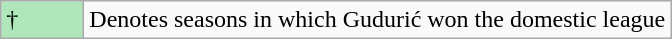<table class="wikitable">
<tr>
<td style="background:#AFE6BA; width:3em;">†</td>
<td>Denotes seasons in which Gudurić won the domestic league</td>
</tr>
</table>
